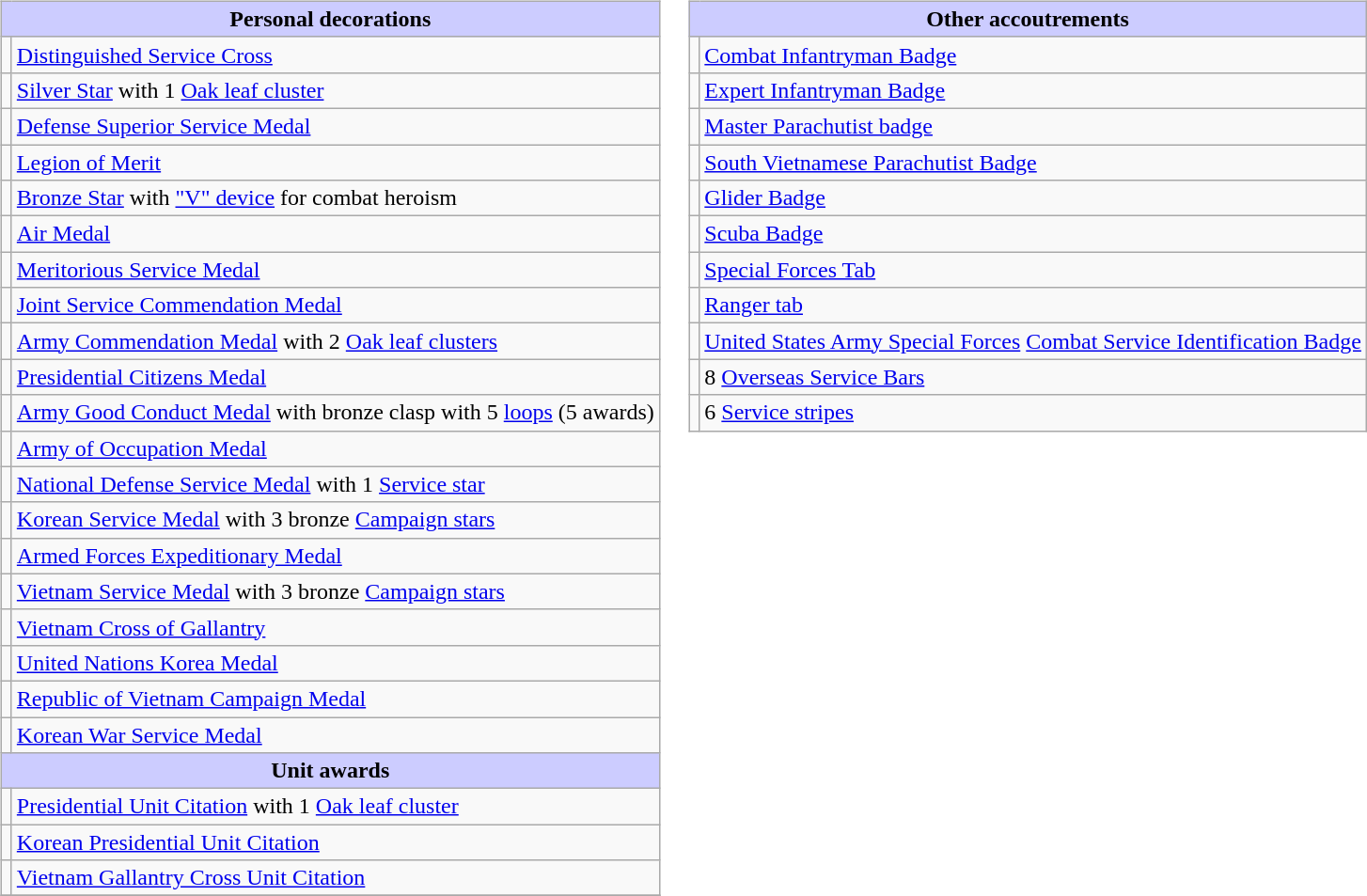<table style="width=100%;">
<tr>
<td valign="top"><br><table class="wikitable">
<tr style="background:#ccf; text-align:center;">
<td colspan=2><strong>Personal decorations</strong></td>
</tr>
<tr>
<td></td>
<td><a href='#'>Distinguished Service Cross</a></td>
</tr>
<tr>
<td></td>
<td><a href='#'>Silver Star</a> with 1 <a href='#'>Oak leaf cluster</a></td>
</tr>
<tr>
<td></td>
<td><a href='#'>Defense Superior Service Medal</a></td>
</tr>
<tr>
<td></td>
<td><a href='#'>Legion of Merit</a></td>
</tr>
<tr>
<td></td>
<td><a href='#'>Bronze Star</a> with <a href='#'>"V" device</a> for combat heroism</td>
</tr>
<tr>
<td></td>
<td><a href='#'>Air Medal</a></td>
</tr>
<tr>
<td></td>
<td><a href='#'>Meritorious Service Medal</a></td>
</tr>
<tr>
<td></td>
<td><a href='#'>Joint Service Commendation Medal</a></td>
</tr>
<tr>
<td><span></span><span></span></td>
<td><a href='#'>Army Commendation Medal</a> with 2 <a href='#'>Oak leaf clusters</a></td>
</tr>
<tr>
<td></td>
<td><a href='#'>Presidential Citizens Medal</a></td>
</tr>
<tr>
<td></td>
<td><a href='#'>Army Good Conduct Medal</a> with bronze clasp with 5 <a href='#'>loops</a> (5 awards)</td>
</tr>
<tr>
<td></td>
<td><a href='#'>Army of Occupation Medal</a></td>
</tr>
<tr>
<td></td>
<td><a href='#'>National Defense Service Medal</a> with 1 <a href='#'>Service star</a></td>
</tr>
<tr>
<td><span></span><span></span><span></span></td>
<td><a href='#'>Korean Service Medal</a> with 3 bronze <a href='#'>Campaign stars</a></td>
</tr>
<tr>
<td></td>
<td><a href='#'>Armed Forces Expeditionary Medal</a></td>
</tr>
<tr>
<td><span></span><span></span><span></span></td>
<td><a href='#'>Vietnam Service Medal</a> with 3 bronze <a href='#'>Campaign stars</a></td>
</tr>
<tr>
<td></td>
<td><a href='#'>Vietnam Cross of Gallantry</a></td>
</tr>
<tr>
<td></td>
<td><a href='#'>United Nations Korea Medal</a></td>
</tr>
<tr>
<td></td>
<td><a href='#'>Republic of Vietnam Campaign Medal</a></td>
</tr>
<tr>
<td></td>
<td><a href='#'>Korean War Service Medal</a></td>
</tr>
<tr style="background:#ccf; text-align:center;">
<td colspan=2><strong>Unit awards</strong></td>
</tr>
<tr>
<td></td>
<td><a href='#'>Presidential Unit Citation</a> with 1 <a href='#'>Oak leaf cluster</a></td>
</tr>
<tr>
<td></td>
<td><a href='#'>Korean Presidential Unit Citation</a></td>
</tr>
<tr>
<td></td>
<td><a href='#'>Vietnam Gallantry Cross Unit Citation</a></td>
</tr>
<tr>
</tr>
</table>
</td>
<td valign="top"><br><table class="wikitable">
<tr style="background:#ccf; text-align:center;">
<td colspan=2><strong>Other accoutrements</strong></td>
</tr>
<tr>
<td></td>
<td><a href='#'>Combat Infantryman Badge</a></td>
</tr>
<tr>
<td></td>
<td><a href='#'>Expert Infantryman Badge</a></td>
</tr>
<tr>
<td></td>
<td><a href='#'>Master Parachutist badge</a></td>
</tr>
<tr>
<td></td>
<td><a href='#'> South Vietnamese Parachutist Badge</a></td>
</tr>
<tr>
<td></td>
<td><a href='#'>Glider Badge</a></td>
</tr>
<tr>
<td></td>
<td><a href='#'>Scuba Badge</a></td>
</tr>
<tr>
<td></td>
<td><a href='#'>Special Forces Tab</a></td>
</tr>
<tr>
<td></td>
<td><a href='#'>Ranger tab</a></td>
</tr>
<tr>
<td></td>
<td><a href='#'>United States Army Special Forces</a> <a href='#'>Combat Service Identification Badge</a></td>
</tr>
<tr>
<td></td>
<td>8 <a href='#'>Overseas Service Bars</a></td>
</tr>
<tr>
<td></td>
<td>6 <a href='#'>Service stripes</a></td>
</tr>
</table>
</td>
</tr>
</table>
